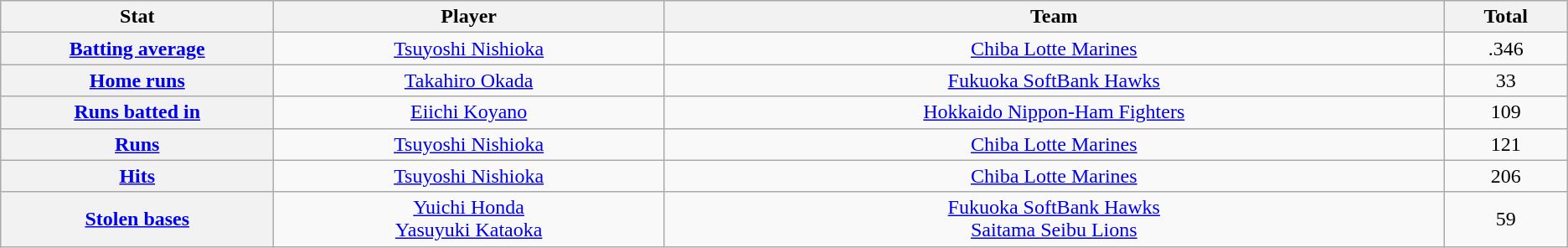<table class="wikitable" style="text-align:center;">
<tr>
<th scope="col" style="width:7%;">Stat</th>
<th scope="col" style="width:10%;">Player</th>
<th scope="col" style="width:20%;">Team</th>
<th scope="col" style="width:3%;">Total</th>
</tr>
<tr>
<th scope="row" style="text-align:center;"><a href='#'>Batting average</a></th>
<td><a href='#'>Tsuyoshi Nishioka</a></td>
<td><a href='#'>Chiba Lotte Marines</a></td>
<td>.346</td>
</tr>
<tr>
<th scope="row" style="text-align:center;"><a href='#'>Home runs</a></th>
<td><a href='#'>Takahiro Okada</a></td>
<td><a href='#'>Fukuoka SoftBank Hawks</a></td>
<td>33</td>
</tr>
<tr>
<th scope="row" style="text-align:center;"><a href='#'>Runs batted in</a></th>
<td><a href='#'>Eiichi Koyano</a></td>
<td><a href='#'>Hokkaido Nippon-Ham Fighters</a></td>
<td>109</td>
</tr>
<tr>
<th scope="row" style="text-align:center;"><a href='#'>Runs</a></th>
<td><a href='#'>Tsuyoshi Nishioka</a></td>
<td><a href='#'>Chiba Lotte Marines</a></td>
<td>121</td>
</tr>
<tr>
<th scope="row" style="text-align:center;"><a href='#'>Hits</a></th>
<td><a href='#'>Tsuyoshi Nishioka</a></td>
<td><a href='#'>Chiba Lotte Marines</a></td>
<td>206</td>
</tr>
<tr>
<th scope="row" style="text-align:center;"><a href='#'>Stolen bases</a></th>
<td><a href='#'>Yuichi Honda</a><br><a href='#'>Yasuyuki Kataoka</a></td>
<td><a href='#'>Fukuoka SoftBank Hawks</a><br><a href='#'>Saitama Seibu Lions</a></td>
<td>59</td>
</tr>
</table>
